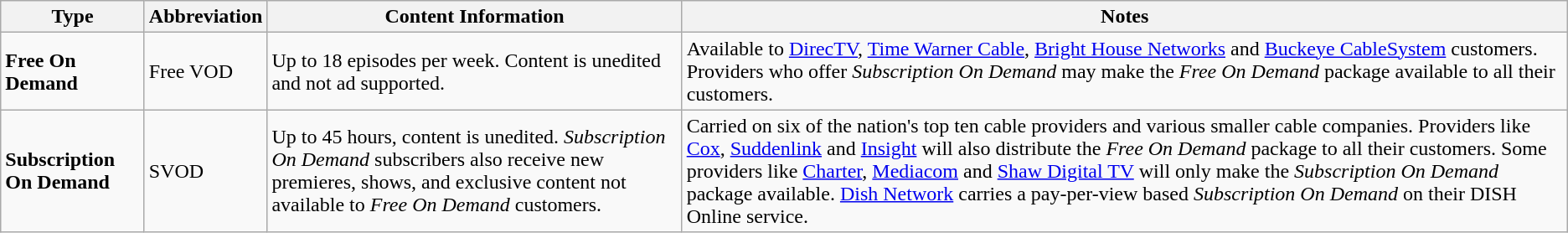<table class=wikitable>
<tr>
<th>Type</th>
<th>Abbreviation</th>
<th>Content Information</th>
<th>Notes</th>
</tr>
<tr>
<td><strong>Free On Demand</strong></td>
<td>Free VOD</td>
<td>Up to 18 episodes per week. Content is unedited and not ad supported.</td>
<td>Available to <a href='#'>DirecTV</a>, <a href='#'>Time Warner Cable</a>, <a href='#'>Bright House Networks</a> and <a href='#'>Buckeye CableSystem</a> customers. Providers who offer <em>Subscription On Demand</em> may make the <em>Free On Demand</em> package available to all their customers.</td>
</tr>
<tr>
<td><strong>Subscription On Demand</strong></td>
<td>SVOD</td>
<td>Up to 45 hours, content is unedited. <em>Subscription On Demand</em> subscribers also receive new premieres, shows, and exclusive content not available to <em>Free On Demand</em> customers.</td>
<td>Carried on six of the nation's top ten cable providers and various smaller cable companies. Providers like <a href='#'>Cox</a>, <a href='#'>Suddenlink</a> and <a href='#'>Insight</a> will also distribute the <em>Free On Demand</em> package to all their customers. Some providers like <a href='#'>Charter</a>, <a href='#'>Mediacom</a> and <a href='#'>Shaw Digital TV</a> will only make the <em>Subscription On Demand</em> package available. <a href='#'>Dish Network</a> carries a pay-per-view based <em>Subscription On Demand</em> on their DISH Online service.</td>
</tr>
</table>
